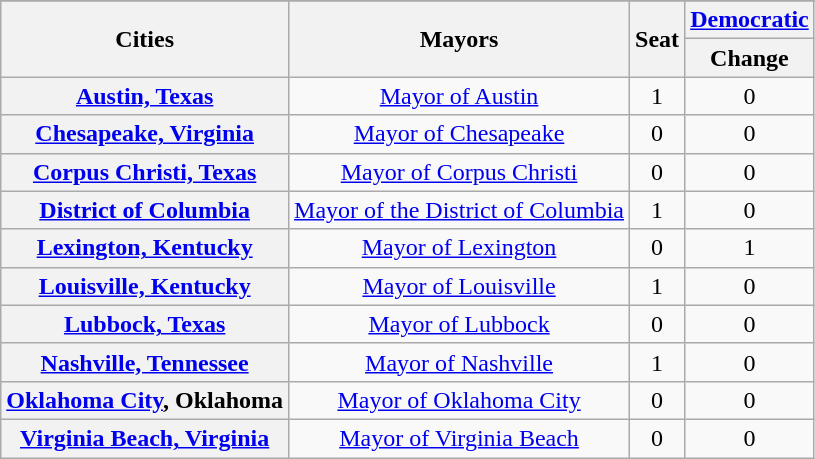<table class="wikitable sortable" style="text-align:center">
<tr valign=bottom>
</tr>
<tr>
<th rowspan=2>Cities</th>
<th rowspan=2>Mayors</th>
<th rowspan=2>Seat</th>
<th><a href='#'>Democratic</a></th>
</tr>
<tr>
<th>Change</th>
</tr>
<tr>
<th><a href='#'>Austin, Texas</a></th>
<td><a href='#'>Mayor of Austin</a></td>
<td>1</td>
<td>0</td>
</tr>
<tr>
<th><a href='#'>Chesapeake, Virginia</a></th>
<td><a href='#'>Mayor of Chesapeake</a></td>
<td>0</td>
<td>0</td>
</tr>
<tr>
<th><a href='#'>Corpus Christi, Texas</a></th>
<td><a href='#'>Mayor of Corpus Christi</a></td>
<td>0</td>
<td>0</td>
</tr>
<tr>
<th><a href='#'>District of Columbia</a></th>
<td><a href='#'>Mayor of the District of Columbia</a></td>
<td>1</td>
<td>0</td>
</tr>
<tr>
<th><a href='#'>Lexington, Kentucky</a></th>
<td><a href='#'>Mayor of Lexington</a></td>
<td>0</td>
<td>1</td>
</tr>
<tr>
<th><a href='#'>Louisville, Kentucky</a></th>
<td><a href='#'>Mayor of Louisville</a></td>
<td>1</td>
<td>0</td>
</tr>
<tr>
<th><a href='#'>Lubbock, Texas</a></th>
<td><a href='#'>Mayor of Lubbock</a></td>
<td>0</td>
<td>0</td>
</tr>
<tr>
<th><a href='#'>Nashville, Tennessee</a></th>
<td><a href='#'>Mayor of Nashville</a></td>
<td>1</td>
<td>0</td>
</tr>
<tr>
<th><a href='#'>Oklahoma City</a>, Oklahoma</th>
<td><a href='#'>Mayor of Oklahoma City</a></td>
<td>0</td>
<td>0</td>
</tr>
<tr>
<th><a href='#'>Virginia Beach, Virginia</a></th>
<td><a href='#'>Mayor of Virginia Beach</a></td>
<td>0</td>
<td>0</td>
</tr>
</table>
